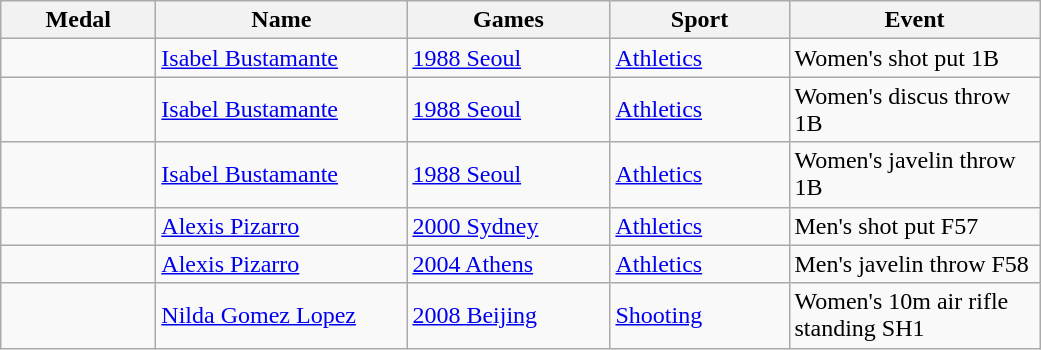<table class="wikitable">
<tr>
<th style="width:6em">Medal</th>
<th style="width:10em">Name</th>
<th style="width:8em">Games</th>
<th style="width:7em">Sport</th>
<th style="width:10em">Event</th>
</tr>
<tr>
<td></td>
<td><a href='#'>Isabel Bustamante</a></td>
<td> <a href='#'>1988 Seoul</a></td>
<td><a href='#'>Athletics</a></td>
<td>Women's shot put 1B</td>
</tr>
<tr>
<td></td>
<td><a href='#'>Isabel Bustamante</a></td>
<td> <a href='#'>1988 Seoul</a></td>
<td><a href='#'>Athletics</a></td>
<td>Women's discus throw 1B</td>
</tr>
<tr>
<td></td>
<td><a href='#'>Isabel Bustamante</a></td>
<td> <a href='#'>1988 Seoul</a></td>
<td><a href='#'>Athletics</a></td>
<td>Women's javelin throw 1B</td>
</tr>
<tr>
<td></td>
<td><a href='#'>Alexis Pizarro</a></td>
<td> <a href='#'>2000 Sydney</a></td>
<td><a href='#'>Athletics</a></td>
<td>Men's shot put F57</td>
</tr>
<tr>
<td></td>
<td><a href='#'>Alexis Pizarro</a></td>
<td> <a href='#'>2004 Athens</a></td>
<td><a href='#'>Athletics</a></td>
<td>Men's javelin throw F58</td>
</tr>
<tr>
<td></td>
<td><a href='#'>Nilda Gomez Lopez</a></td>
<td> <a href='#'>2008 Beijing</a></td>
<td><a href='#'>Shooting</a></td>
<td>Women's 10m air rifle standing SH1</td>
</tr>
</table>
